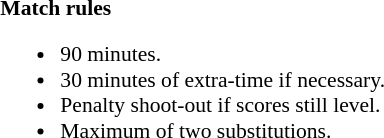<table width=82% style="font-size: 90%">
<tr>
<td width=50% valign=top></td>
<td style="width:60%; vertical-align:top;"><br><strong>Match rules</strong><ul><li>90 minutes.</li><li>30 minutes of extra-time if necessary.</li><li>Penalty shoot-out if scores still level.</li><li>Maximum of two substitutions.</li></ul></td>
</tr>
</table>
